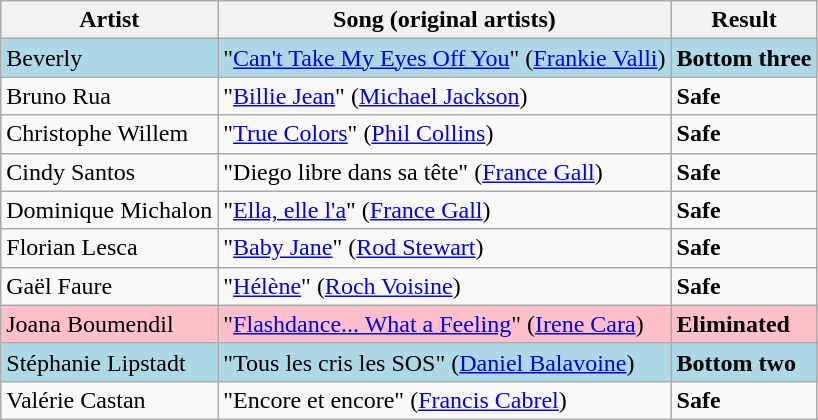<table class=wikitable>
<tr>
<th>Artist</th>
<th>Song (original artists)</th>
<th>Result</th>
</tr>
<tr style="background:lightblue;">
<td>Beverly</td>
<td>"<a href='#'>Can't Take My Eyes Off You</a>" (<a href='#'>Frankie Valli</a>)</td>
<td><strong>Bottom three</strong></td>
</tr>
<tr>
<td>Bruno Rua</td>
<td>"<a href='#'>Billie Jean</a>" (<a href='#'>Michael Jackson</a>)</td>
<td><strong>Safe</strong></td>
</tr>
<tr>
<td>Christophe Willem</td>
<td>"<a href='#'>True Colors</a>" (<a href='#'>Phil Collins</a>)</td>
<td><strong>Safe</strong></td>
</tr>
<tr>
<td>Cindy Santos</td>
<td>"Diego libre dans sa tête" (<a href='#'>France Gall</a>)</td>
<td><strong>Safe</strong></td>
</tr>
<tr>
<td>Dominique Michalon</td>
<td>"<a href='#'>Ella, elle l'a</a>" (<a href='#'>France Gall</a>)</td>
<td><strong>Safe</strong></td>
</tr>
<tr>
<td>Florian Lesca</td>
<td>"<a href='#'>Baby Jane</a>" (<a href='#'>Rod Stewart</a>)</td>
<td><strong>Safe</strong></td>
</tr>
<tr>
<td>Gaël Faure</td>
<td>"<a href='#'>Hélène</a>" (<a href='#'>Roch Voisine</a>)</td>
<td><strong>Safe</strong></td>
</tr>
<tr style="background:pink;">
<td>Joana Boumendil</td>
<td>"<a href='#'>Flashdance... What a Feeling</a>" (<a href='#'>Irene Cara</a>)</td>
<td><strong>Eliminated</strong></td>
</tr>
<tr style="background:lightblue;">
<td>Stéphanie Lipstadt</td>
<td>"Tous les cris les SOS" (<a href='#'>Daniel Balavoine</a>)</td>
<td><strong>Bottom two</strong></td>
</tr>
<tr>
<td>Valérie Castan</td>
<td>"Encore et encore" (<a href='#'>Francis Cabrel</a>)</td>
<td><strong>Safe</strong></td>
</tr>
</table>
